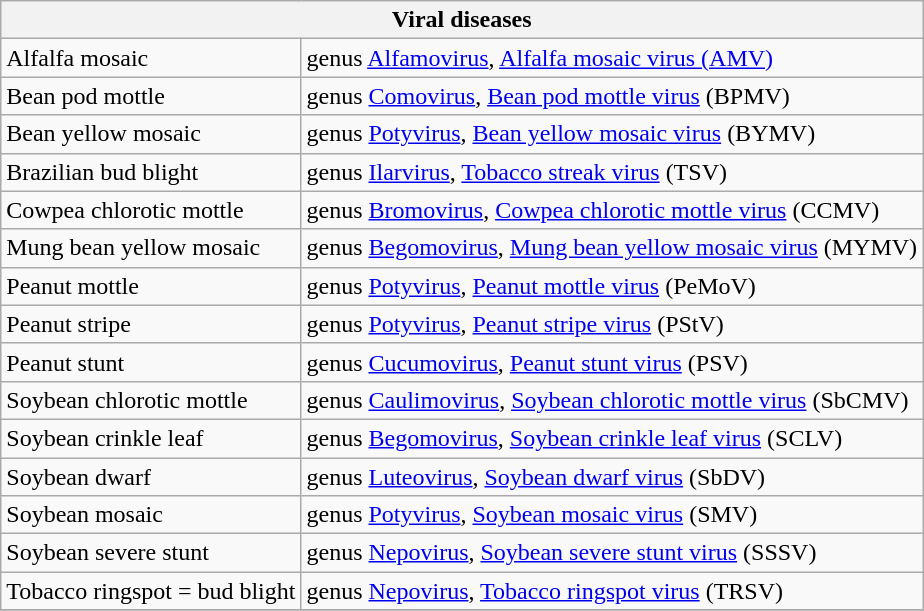<table class="wikitable" style="clear">
<tr>
<th colspan=2><strong>Viral diseases</strong><br></th>
</tr>
<tr>
<td>Alfalfa mosaic</td>
<td>genus <a href='#'>Alfamovirus</a>, <a href='#'>Alfalfa mosaic virus (AMV)</a></td>
</tr>
<tr>
<td>Bean pod mottle</td>
<td>genus <a href='#'>Comovirus</a>, <a href='#'>Bean pod mottle virus</a> (BPMV)</td>
</tr>
<tr>
<td>Bean yellow mosaic</td>
<td>genus <a href='#'>Potyvirus</a>, <a href='#'>Bean yellow mosaic virus</a> (BYMV)</td>
</tr>
<tr>
<td>Brazilian bud blight</td>
<td>genus <a href='#'>Ilarvirus</a>, <a href='#'>Tobacco streak virus</a> (TSV)</td>
</tr>
<tr>
<td>Cowpea chlorotic mottle</td>
<td>genus <a href='#'>Bromovirus</a>, <a href='#'>Cowpea chlorotic mottle virus</a> (CCMV)</td>
</tr>
<tr>
<td>Mung bean yellow mosaic</td>
<td>genus <a href='#'>Begomovirus</a>, <a href='#'>Mung bean yellow mosaic virus</a> (MYMV)</td>
</tr>
<tr>
<td>Peanut mottle</td>
<td>genus <a href='#'>Potyvirus</a>, <a href='#'>Peanut mottle virus</a> (PeMoV)</td>
</tr>
<tr>
<td>Peanut stripe</td>
<td>genus <a href='#'>Potyvirus</a>, <a href='#'>Peanut stripe virus</a> (PStV)</td>
</tr>
<tr>
<td>Peanut stunt</td>
<td>genus <a href='#'>Cucumovirus</a>, <a href='#'>Peanut stunt virus</a> (PSV)</td>
</tr>
<tr>
<td>Soybean chlorotic mottle</td>
<td>genus <a href='#'>Caulimovirus</a>, <a href='#'>Soybean chlorotic mottle virus</a> (SbCMV)</td>
</tr>
<tr>
<td>Soybean crinkle leaf</td>
<td>genus <a href='#'>Begomovirus</a>, <a href='#'>Soybean crinkle leaf virus</a> (SCLV)</td>
</tr>
<tr>
<td>Soybean dwarf</td>
<td>genus <a href='#'>Luteovirus</a>, <a href='#'>Soybean dwarf virus</a> (SbDV)</td>
</tr>
<tr>
<td>Soybean mosaic</td>
<td>genus <a href='#'>Potyvirus</a>, <a href='#'>Soybean mosaic virus</a> (SMV)</td>
</tr>
<tr>
<td>Soybean severe stunt</td>
<td>genus <a href='#'>Nepovirus</a>, <a href='#'>Soybean severe stunt virus</a> (SSSV)</td>
</tr>
<tr>
<td>Tobacco ringspot = bud blight</td>
<td>genus <a href='#'>Nepovirus</a>, <a href='#'>Tobacco ringspot virus</a> (TRSV)</td>
</tr>
<tr>
</tr>
</table>
